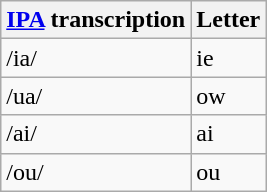<table class="wikitable">
<tr>
<th><a href='#'>IPA</a> transcription</th>
<th>Letter</th>
</tr>
<tr>
<td>/ia/</td>
<td>ie</td>
</tr>
<tr>
<td>/ua/</td>
<td>ow</td>
</tr>
<tr>
<td>/ai/</td>
<td>ai</td>
</tr>
<tr>
<td>/ou/</td>
<td>ou</td>
</tr>
</table>
